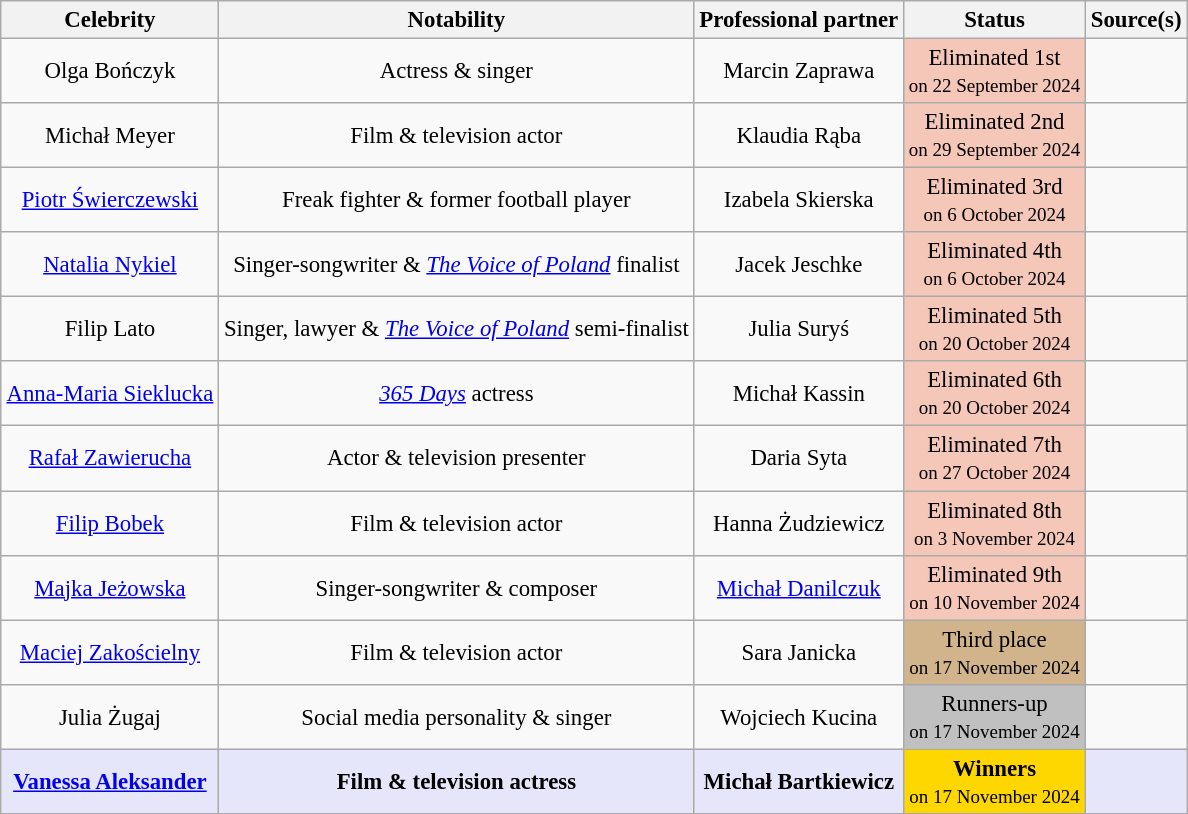<table class="wikitable plainrowheaders sortable" style="margin:auto; text-align:center; font-size:95%;">
<tr>
<th scope="col">Celebrity</th>
<th scope="col">Notability</th>
<th scope="col">Professional partner</th>
<th scope="col">Status</th>
<th scope="col">Source(s)</th>
</tr>
<tr>
<td scope="row">Olga Bończyk</td>
<td>Actress & singer</td>
<td>Marcin Zaprawa</td>
<td style="background:#f4c7b8;">Eliminated 1st<br><small>on 22 September 2024</small></td>
<td></td>
</tr>
<tr>
<td scope="row">Michał Meyer</td>
<td>Film & television actor</td>
<td>Klaudia Rąba</td>
<td style="background:#f4c7b8;">Eliminated 2nd<br><small>on 29 September 2024</small></td>
<td></td>
</tr>
<tr>
<td scope="row"><a href='#'>Piotr Świerczewski</a></td>
<td>Freak fighter & former football player</td>
<td>Izabela Skierska</td>
<td style="background:#f4c7b8;">Eliminated 3rd<br><small>on 6 October 2024</small></td>
<td></td>
</tr>
<tr>
<td scope="row"><a href='#'>Natalia Nykiel</a></td>
<td>Singer-songwriter & <em><a href='#'>The Voice of Poland</a></em> finalist</td>
<td>Jacek Jeschke</td>
<td style="background:#f4c7b8;">Eliminated 4th<br><small>on 6 October 2024</small></td>
<td></td>
</tr>
<tr>
<td scope="row">Filip Lato</td>
<td>Singer, lawyer & <em><a href='#'>The Voice of Poland</a></em> semi-finalist</td>
<td>Julia Suryś</td>
<td style="background:#f4c7b8;">Eliminated 5th<br><small>on 20 October 2024</small></td>
<td></td>
</tr>
<tr>
<td scope="row"><a href='#'>Anna-Maria Sieklucka</a></td>
<td><em><a href='#'>365 Days</a></em> actress</td>
<td>Michał Kassin</td>
<td style="background:#f4c7b8;">Eliminated 6th<br><small>on 20 October 2024</small></td>
<td></td>
</tr>
<tr>
<td scope="row"><a href='#'>Rafał Zawierucha</a></td>
<td>Actor & television presenter</td>
<td>Daria Syta</td>
<td style="background:#f4c7b8;">Eliminated 7th<br><small>on 27 October 2024</small></td>
<td></td>
</tr>
<tr>
<td scope="row"><a href='#'>Filip Bobek</a></td>
<td>Film & television actor</td>
<td>Hanna Żudziewicz</td>
<td style="background:#f4c7b8;">Eliminated 8th<br><small>on 3 November 2024</small></td>
<td></td>
</tr>
<tr>
<td scope="row"><a href='#'>Majka Jeżowska</a></td>
<td>Singer-songwriter & composer</td>
<td><a href='#'>Michał Danilczuk</a></td>
<td style="background:#f4c7b8;">Eliminated 9th<br><small>on 10 November 2024</small></td>
<td></td>
</tr>
<tr>
<td scope="row"><a href='#'>Maciej Zakościelny</a></td>
<td>Film & television actor</td>
<td>Sara Janicka</td>
<td bgcolor="tan">Third place<br><small>on 17 November 2024</small></td>
<td></td>
</tr>
<tr>
<td scope="row">Julia Żugaj</td>
<td>Social media personality & singer</td>
<td>Wojciech Kucina</td>
<td bgcolor="silver">Runners-up<br><small>on 17 November 2024</small></td>
<td></td>
</tr>
<tr>
<td style="background:lavender;"><strong><a href='#'>Vanessa Aleksander</a></strong></td>
<td style="background:lavender;"><strong>Film & television actress</strong></td>
<td style="background:lavender;"><strong>Michał Bartkiewicz</strong></td>
<td bgcolor="gold"><strong>Winners<br></strong><small>on 17 November 2024</small></td>
<td style="background:lavender;"></td>
</tr>
</table>
